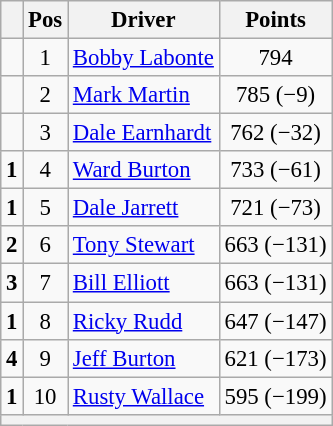<table class="wikitable" style="font-size: 95%;">
<tr>
<th></th>
<th>Pos</th>
<th>Driver</th>
<th>Points</th>
</tr>
<tr>
<td align="left"></td>
<td style="text-align:center;">1</td>
<td><a href='#'>Bobby Labonte</a></td>
<td style="text-align:center;">794</td>
</tr>
<tr>
<td align="left"></td>
<td style="text-align:center;">2</td>
<td><a href='#'>Mark Martin</a></td>
<td style="text-align:center;">785 (−9)</td>
</tr>
<tr>
<td align="left"></td>
<td style="text-align:center;">3</td>
<td><a href='#'>Dale Earnhardt</a></td>
<td style="text-align:center;">762 (−32)</td>
</tr>
<tr>
<td align="left">  <strong>1</strong></td>
<td style="text-align:center;">4</td>
<td><a href='#'>Ward Burton</a></td>
<td style="text-align:center;">733 (−61)</td>
</tr>
<tr>
<td align="left">  <strong>1</strong></td>
<td style="text-align:center;">5</td>
<td><a href='#'>Dale Jarrett</a></td>
<td style="text-align:center;">721 (−73)</td>
</tr>
<tr>
<td align="left">  <strong>2</strong></td>
<td style="text-align:center;">6</td>
<td><a href='#'>Tony Stewart</a></td>
<td style="text-align:center;">663 (−131)</td>
</tr>
<tr>
<td align="left">  <strong>3</strong></td>
<td style="text-align:center;">7</td>
<td><a href='#'>Bill Elliott</a></td>
<td style="text-align:center;">663 (−131)</td>
</tr>
<tr>
<td align="left">  <strong>1</strong></td>
<td style="text-align:center;">8</td>
<td><a href='#'>Ricky Rudd</a></td>
<td style="text-align:center;">647 (−147)</td>
</tr>
<tr>
<td align="left">  <strong>4</strong></td>
<td style="text-align:center;">9</td>
<td><a href='#'>Jeff Burton</a></td>
<td style="text-align:center;">621 (−173)</td>
</tr>
<tr>
<td align="left">  <strong>1</strong></td>
<td style="text-align:center;">10</td>
<td><a href='#'>Rusty Wallace</a></td>
<td style="text-align:center;">595 (−199)</td>
</tr>
<tr class="sortbottom">
<th colspan="9"></th>
</tr>
</table>
